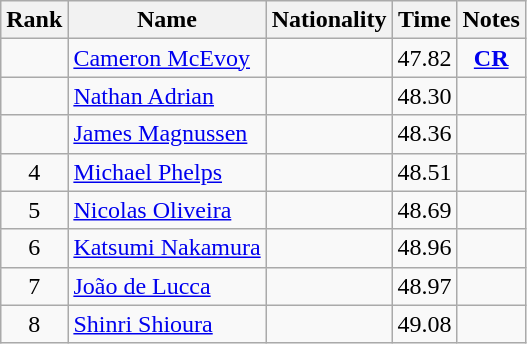<table class="wikitable sortable" style="text-align:center">
<tr>
<th>Rank</th>
<th>Name</th>
<th>Nationality</th>
<th>Time</th>
<th>Notes</th>
</tr>
<tr>
<td></td>
<td align=left><a href='#'>Cameron McEvoy</a></td>
<td align=left></td>
<td>47.82</td>
<td><strong><a href='#'>CR</a></strong></td>
</tr>
<tr>
<td></td>
<td align=left><a href='#'>Nathan Adrian</a></td>
<td align=left></td>
<td>48.30</td>
<td></td>
</tr>
<tr>
<td></td>
<td align=left><a href='#'>James Magnussen</a></td>
<td align=left></td>
<td>48.36</td>
<td></td>
</tr>
<tr>
<td>4</td>
<td align=left><a href='#'>Michael Phelps</a></td>
<td align=left></td>
<td>48.51</td>
<td></td>
</tr>
<tr>
<td>5</td>
<td align=left><a href='#'>Nicolas Oliveira</a></td>
<td align=left></td>
<td>48.69</td>
<td></td>
</tr>
<tr>
<td>6</td>
<td align=left><a href='#'>Katsumi Nakamura</a></td>
<td align=left></td>
<td>48.96</td>
<td></td>
</tr>
<tr>
<td>7</td>
<td align=left><a href='#'>João de Lucca</a></td>
<td align=left></td>
<td>48.97</td>
<td></td>
</tr>
<tr>
<td>8</td>
<td align=left><a href='#'>Shinri Shioura</a></td>
<td align=left></td>
<td>49.08</td>
<td></td>
</tr>
</table>
